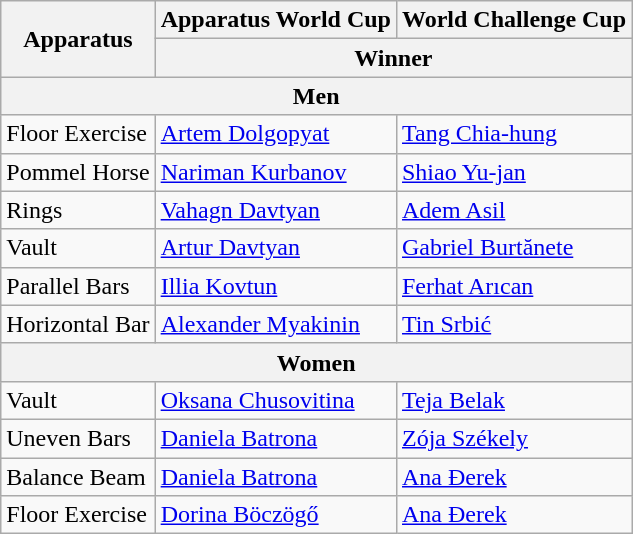<table class="wikitable">
<tr>
<th rowspan="2">Apparatus</th>
<th>Apparatus World Cup</th>
<th>World Challenge Cup</th>
</tr>
<tr>
<th colspan="2">Winner</th>
</tr>
<tr>
<th colspan="3">Men</th>
</tr>
<tr>
<td>Floor Exercise</td>
<td> <a href='#'>Artem Dolgopyat</a></td>
<td> <a href='#'>Tang Chia-hung</a></td>
</tr>
<tr>
<td>Pommel Horse</td>
<td> <a href='#'>Nariman Kurbanov</a></td>
<td> <a href='#'>Shiao Yu-jan</a></td>
</tr>
<tr>
<td>Rings</td>
<td> <a href='#'>Vahagn Davtyan</a></td>
<td> <a href='#'>Adem Asil</a></td>
</tr>
<tr>
<td>Vault</td>
<td> <a href='#'>Artur Davtyan</a></td>
<td> <a href='#'>Gabriel Burtănete</a></td>
</tr>
<tr>
<td>Parallel Bars</td>
<td> <a href='#'>Illia Kovtun</a></td>
<td> <a href='#'>Ferhat Arıcan</a></td>
</tr>
<tr>
<td>Horizontal Bar</td>
<td> <a href='#'>Alexander Myakinin</a></td>
<td> <a href='#'>Tin Srbić</a></td>
</tr>
<tr>
<th colspan="3">Women</th>
</tr>
<tr>
<td>Vault</td>
<td> <a href='#'>Oksana Chusovitina</a></td>
<td> <a href='#'>Teja Belak</a></td>
</tr>
<tr>
<td>Uneven Bars</td>
<td> <a href='#'>Daniela Batrona</a></td>
<td> <a href='#'>Zója Székely</a></td>
</tr>
<tr>
<td>Balance Beam</td>
<td> <a href='#'>Daniela Batrona</a></td>
<td> <a href='#'>Ana Đerek</a></td>
</tr>
<tr>
<td>Floor Exercise</td>
<td> <a href='#'>Dorina Böczögő</a></td>
<td> <a href='#'>Ana Đerek</a></td>
</tr>
</table>
